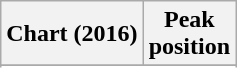<table class="wikitable sortable plainrowheaders" style="text-align:center">
<tr>
<th scope="col">Chart (2016)</th>
<th scope="col">Peak<br> position</th>
</tr>
<tr>
</tr>
<tr>
</tr>
<tr>
</tr>
<tr>
</tr>
<tr>
</tr>
</table>
